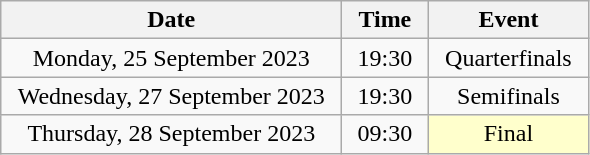<table class = "wikitable" style="text-align:center;">
<tr>
<th width=220>Date</th>
<th width=50>Time</th>
<th width=100>Event</th>
</tr>
<tr>
<td>Monday, 25 September 2023</td>
<td>19:30</td>
<td>Quarterfinals</td>
</tr>
<tr>
<td>Wednesday, 27 September 2023</td>
<td>19:30</td>
<td>Semifinals</td>
</tr>
<tr>
<td>Thursday, 28 September 2023</td>
<td>09:30</td>
<td bgcolor=ffffcc>Final</td>
</tr>
</table>
